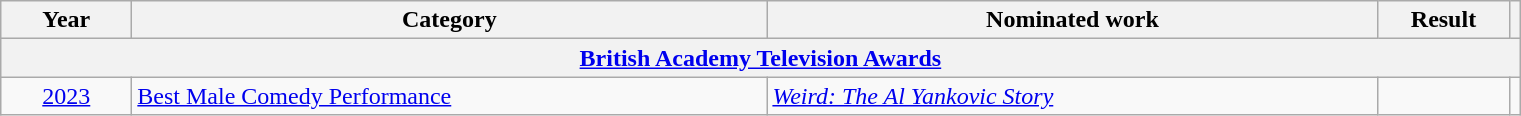<table class=wikitable>
<tr>
<th scope="col" style="width:5em;">Year</th>
<th scope="col" style="width:26em;">Category</th>
<th scope="col" style="width:25em;">Nominated work</th>
<th scope="col" style="width:5em;">Result</th>
<th scope="col"></th>
</tr>
<tr>
<th colspan=5><a href='#'>British Academy Television Awards</a></th>
</tr>
<tr>
<td style="text-align:center;"><a href='#'>2023</a></td>
<td><a href='#'>Best Male Comedy Performance</a></td>
<td><em><a href='#'>Weird: The Al Yankovic Story</a></em></td>
<td></td>
<td align="center"></td>
</tr>
</table>
